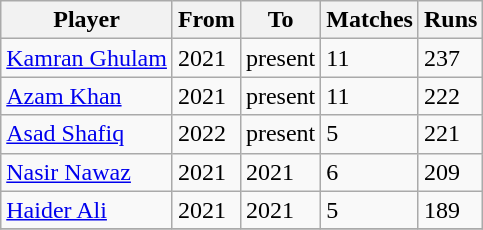<table class="wikitable">
<tr>
<th>Player</th>
<th>From</th>
<th>To</th>
<th>Matches</th>
<th>Runs</th>
</tr>
<tr>
<td><a href='#'>Kamran Ghulam</a></td>
<td>2021</td>
<td>present</td>
<td>11</td>
<td>237</td>
</tr>
<tr>
<td><a href='#'>Azam Khan</a></td>
<td>2021</td>
<td>present</td>
<td>11</td>
<td>222</td>
</tr>
<tr>
<td><a href='#'>Asad Shafiq</a></td>
<td>2022</td>
<td>present</td>
<td>5</td>
<td>221</td>
</tr>
<tr>
<td><a href='#'>Nasir Nawaz</a></td>
<td>2021</td>
<td>2021</td>
<td>6</td>
<td>209</td>
</tr>
<tr>
<td><a href='#'>Haider Ali</a></td>
<td>2021</td>
<td>2021</td>
<td>5</td>
<td>189</td>
</tr>
<tr>
</tr>
</table>
